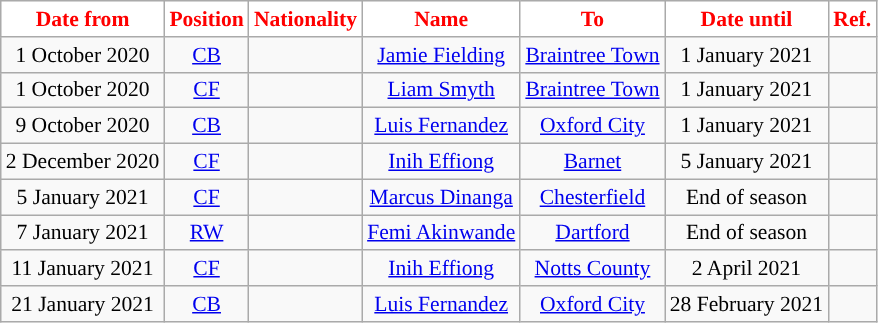<table class="wikitable"  style="text-align:center; font-size:90%; ">
<tr>
<th style="background:white; color:red; ">Date from</th>
<th style="background:white; color:red; ">Position</th>
<th style="background:white; color:red; ">Nationality</th>
<th style="background:white; color:red; ">Name</th>
<th style="background:white; color:red; ">To</th>
<th style="background:white; color:red; ">Date until</th>
<th style="background:white; color:red; ">Ref.</th>
</tr>
<tr>
<td>1 October 2020</td>
<td><a href='#'>CB</a></td>
<td></td>
<td><a href='#'>Jamie Fielding</a></td>
<td> <a href='#'>Braintree Town</a></td>
<td>1 January 2021</td>
<td></td>
</tr>
<tr>
<td>1 October 2020</td>
<td><a href='#'>CF</a></td>
<td></td>
<td><a href='#'>Liam Smyth</a></td>
<td> <a href='#'>Braintree Town</a></td>
<td>1 January 2021</td>
<td></td>
</tr>
<tr>
<td>9 October 2020</td>
<td><a href='#'>CB</a></td>
<td></td>
<td><a href='#'>Luis Fernandez</a></td>
<td> <a href='#'>Oxford City</a></td>
<td>1 January 2021</td>
<td></td>
</tr>
<tr>
<td>2 December 2020</td>
<td><a href='#'>CF</a></td>
<td></td>
<td><a href='#'>Inih Effiong</a></td>
<td> <a href='#'>Barnet</a></td>
<td>5 January 2021</td>
<td></td>
</tr>
<tr>
<td>5 January 2021</td>
<td><a href='#'>CF</a></td>
<td></td>
<td><a href='#'>Marcus Dinanga</a></td>
<td> <a href='#'>Chesterfield</a></td>
<td>End of season</td>
<td></td>
</tr>
<tr>
<td>7 January 2021</td>
<td><a href='#'>RW</a></td>
<td></td>
<td><a href='#'>Femi Akinwande</a></td>
<td> <a href='#'>Dartford</a></td>
<td>End of season</td>
<td></td>
</tr>
<tr>
<td>11 January 2021</td>
<td><a href='#'>CF</a></td>
<td></td>
<td><a href='#'>Inih Effiong</a></td>
<td> <a href='#'>Notts County</a></td>
<td>2 April 2021</td>
<td></td>
</tr>
<tr>
<td>21 January 2021</td>
<td><a href='#'>CB</a></td>
<td></td>
<td><a href='#'>Luis Fernandez</a></td>
<td> <a href='#'>Oxford City</a></td>
<td>28 February 2021</td>
<td></td>
</tr>
</table>
